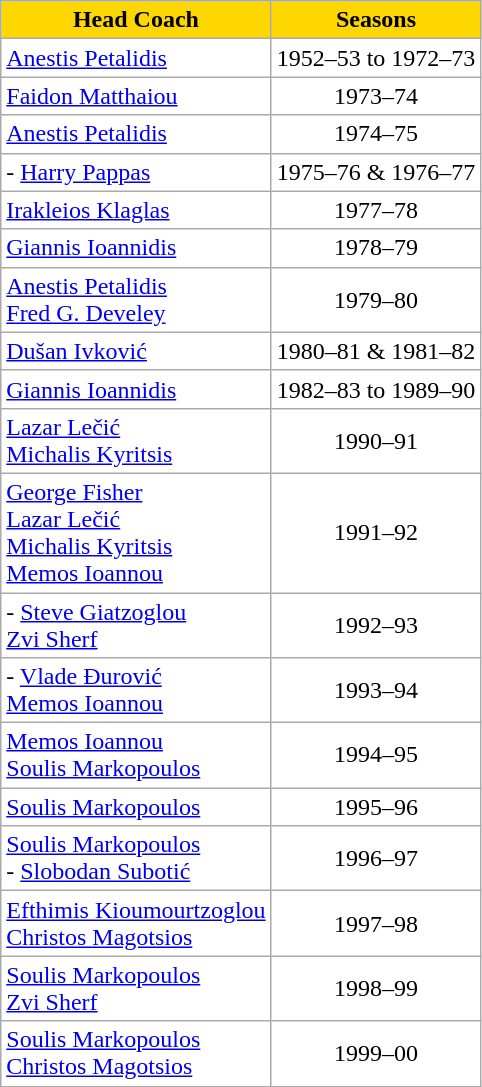<table class="wikitable" style="text-align: center; background:white; color:black">
<tr>
<th style="color:black; background:#FFD700;">Head Coach</th>
<th style="color:black; background:#FFD700;">Seasons</th>
</tr>
<tr>
<td align=left> <a href='#'>Anestis Petalidis</a></td>
<td align=center>1952–53 to 1972–73</td>
</tr>
<tr>
<td align=left> <a href='#'>Faidon Matthaiou</a></td>
<td align=center>1973–74</td>
</tr>
<tr>
<td align=left> <a href='#'>Anestis Petalidis</a></td>
<td align=center>1974–75</td>
</tr>
<tr>
<td align=left>- <a href='#'>Harry Pappas</a></td>
<td align=center>1975–76 & 1976–77</td>
</tr>
<tr>
<td align=left> <a href='#'>Irakleios Klaglas</a></td>
<td align=center>1977–78</td>
</tr>
<tr>
<td align=left> <a href='#'>Giannis Ioannidis</a></td>
<td align=center>1978–79</td>
</tr>
<tr>
<td align=left> <a href='#'>Anestis Petalidis</a><br> <a href='#'>Fred G. Develey</a></td>
<td align=center>1979–80</td>
</tr>
<tr>
<td align=left> <a href='#'>Dušan Ivković</a></td>
<td align=center>1980–81 & 1981–82</td>
</tr>
<tr>
<td align=left> <a href='#'>Giannis Ioannidis</a></td>
<td align=center>1982–83 to 1989–90</td>
</tr>
<tr>
<td align=left> <a href='#'>Lazar Lečić</a><br> <a href='#'>Michalis Kyritsis</a></td>
<td align=center>1990–91</td>
</tr>
<tr>
<td align=left> <a href='#'>George Fisher</a><br> <a href='#'>Lazar Lečić</a><br> <a href='#'>Michalis Kyritsis</a><br> <a href='#'>Memos Ioannou</a></td>
<td align=center>1991–92</td>
</tr>
<tr>
<td align=left>- <a href='#'>Steve Giatzoglou</a><br> <a href='#'>Zvi Sherf</a></td>
<td align=center>1992–93</td>
</tr>
<tr>
<td align=left>- <a href='#'>Vlade Đurović</a><br> <a href='#'>Memos Ioannou</a></td>
<td align=center>1993–94</td>
</tr>
<tr>
<td align=left> <a href='#'>Memos Ioannou</a><br> <a href='#'>Soulis Markopoulos</a></td>
<td align=center>1994–95</td>
</tr>
<tr>
<td align=left> <a href='#'>Soulis Markopoulos</a></td>
<td align=center>1995–96</td>
</tr>
<tr>
<td align=left> <a href='#'>Soulis Markopoulos</a><br>- <a href='#'>Slobodan Subotić</a></td>
<td align=center>1996–97</td>
</tr>
<tr>
<td align=left> <a href='#'>Efthimis Kioumourtzoglou</a><br> <a href='#'>Christos Magotsios</a></td>
<td align=center>1997–98</td>
</tr>
<tr>
<td align=left> <a href='#'>Soulis Markopoulos</a><br> <a href='#'>Zvi Sherf</a></td>
<td align=center>1998–99</td>
</tr>
<tr>
<td align=left> <a href='#'>Soulis Markopoulos</a><br> <a href='#'>Christos Magotsios</a></td>
<td align=center>1999–00</td>
</tr>
</table>
